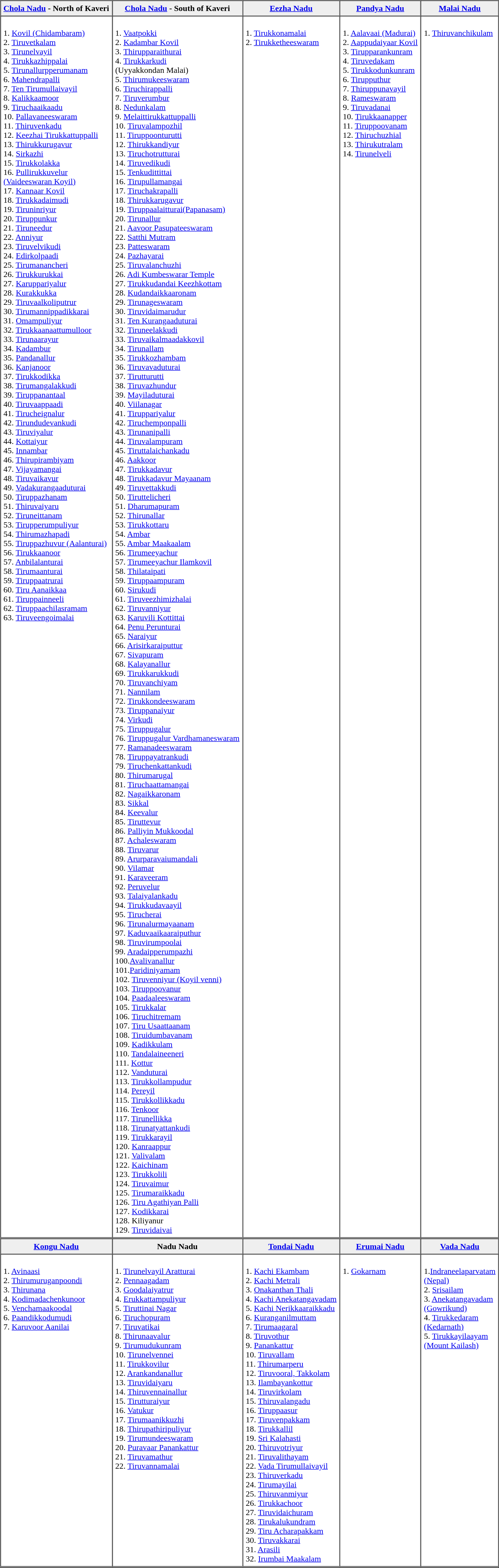<table border="1" cellpadding="5" cellspacing="0" align="center">
<tr>
<th style="background:#efefef;"><a href='#'>Chola Nadu</a> - North of Kaveri</th>
<th style="background:#efefef;"><a href='#'>Chola Nadu</a> - South of Kaveri</th>
<th style="background:#efefef;"><a href='#'>Eezha Nadu</a></th>
<th style="background:#efefef;"><a href='#'>Pandya Nadu</a></th>
<th style="background:#efefef;"><a href='#'>Malai Nadu</a></th>
</tr>
<tr>
<td style="border-bottom:3px solid grey;" valign="top"><br>1. <a href='#'>Kovil (Chidambaram)</a><br>
2. <a href='#'>Tiruvetkalam</a><br>
3. <a href='#'>Tirunelvayil</a><br>
4. <a href='#'>Tirukkazhippalai</a><br>
5. <a href='#'>Tirunallurpperumanam</a><br>
6. <a href='#'>Mahendrapalli</a><br>
7. <a href='#'>Ten Tirumullaivayil</a><br>
8. <a href='#'>Kalikkaamoor</a><br>
9. <a href='#'>Tiruchaaikaadu</a><br>
10. <a href='#'>Pallavaneeswaram</a><br>
11. <a href='#'>Thiruvenkadu</a><br>
12. <a href='#'>Keezhai Tirukkattuppalli</a><br>
13. <a href='#'>Thirukkurugavur</a><br>
14. <a href='#'>Sirkazhi</a><br>
15. <a href='#'>Tirukkolakka</a><br>
16. <a href='#'>Pullirukkuvelur<br>(Vaideeswaran Koyil)</a><br>
17. <a href='#'>Kannaar Kovil</a><br>
18. <a href='#'>Tirukkadaimudi</a><br>
19. <a href='#'>Tiruninriyur</a><br>
20. <a href='#'>Tiruppunkur</a><br>
21. <a href='#'>Tiruneedur</a><br>
22. <a href='#'>Anniyur</a><br>
23. <a href='#'>Tiruvelvikudi</a><br>
24. <a href='#'>Edirkolpaadi</a><br>
25. <a href='#'>Tirumanancheri</a><br>
26. <a href='#'>Tirukkurukkai</a><br>
27. <a href='#'>Karuppariyalur</a><br>
28. <a href='#'>Kurakkukka</a> <br>
29. <a href='#'>Tiruvaalkoliputrur</a><br>
30. <a href='#'>Tirumannippadikkarai</a><br>
31. <a href='#'>Omampuliyur</a><br>
32. <a href='#'>Tirukkaanaattumulloor</a><br>
33. <a href='#'>Tirunaarayur</a><br>
34. <a href='#'>Kadambur</a><br>
35. <a href='#'>Pandanallur</a><br>
36. <a href='#'>Kanjanoor</a><br>
37. <a href='#'>Tirukkodikka</a><br>
38. <a href='#'>Tirumangalakkudi</a><br>
39. <a href='#'>Tiruppanantaal</a><br>
40. <a href='#'>Tiruvaappaadi</a><br>
41. <a href='#'>Tirucheignalur</a><br>
42. <a href='#'>Tirundudevankudi</a><br>
43. <a href='#'>Tiruviyalur</a><br>
44. <a href='#'>Kottaiyur</a><br>
45. <a href='#'>Innambar</a><br>
46. <a href='#'>Thirupirambiyam</a><br>
47. <a href='#'>Vijayamangai</a><br>
48. <a href='#'>Tiruvaikavur</a><br>
49. <a href='#'>Vadakurangaaduturai</a><br>
50. <a href='#'>Tiruppazhanam</a><br>
51. <a href='#'>Thiruvaiyaru</a><br>
52. <a href='#'>Tiruneittanam</a><br>
53. <a href='#'>Tirupperumpuliyur</a><br>
54. <a href='#'>Thirumazhapadi</a><br>
55. <a href='#'>Tiruppazhuvur (Aalanturai)</a><br>
56. <a href='#'>Tirukkaanoor</a><br>
57. <a href='#'>Anbilalanturai</a><br>
58. <a href='#'>Tirumaanturai</a><br>
59. <a href='#'>Tiruppaatrurai</a><br>
60. <a href='#'>Tiru Aanaikkaa</a><br>
61. <a href='#'>Tiruppainneeli</a><br>
62. <a href='#'>Tiruppaachilasramam</a><br>
63. <a href='#'>Tiruveengoimalai</a></td>
<td style="border-bottom:3px solid grey;" valign="top"><br>1. <a href='#'>Vaatpokki</a><br>
2. <a href='#'>Kadambar Kovil</a><br>
3. <a href='#'>Thirupparaithurai</a><br>
4. <a href='#'>Tirukkarkudi</a><br>(Uyyakkondan Malai)<br>
5. <a href='#'>Thirumukeeswaram</a><br>
6. <a href='#'>Tiruchirappalli</a><br>
7. <a href='#'>Tiruverumbur</a><br>
8. <a href='#'>Nedunkalam</a><br>
9. <a href='#'>Melaittirukkattuppalli</a><br>
10. <a href='#'>Tiruvalampozhil</a><br>
11. <a href='#'>Tiruppoonturutti</a><br>
12. <a href='#'>Thirukkandiyur</a><br>
13. <a href='#'>Tiruchotrutturai</a><br>
14. <a href='#'>Tiruvedikudi</a><br>
15. <a href='#'>Tenkudittittai</a><br>
16. <a href='#'>Tirupullamangai</a><br>
17. <a href='#'>Tiruchakrapalli</a><br>
18. <a href='#'>Thirukkarugavur</a><br>
19. <a href='#'>Tiruppaalaitturai(Papanasam)</a><br>
20. <a href='#'>Tirunallur</a><br>
21. <a href='#'>Aavoor Pasupateeswaram</a><br>
22. <a href='#'>Satthi Mutram</a><br>
23. <a href='#'>Patteswaram</a><br>
24. <a href='#'>Pazhayarai</a><br>
25. <a href='#'>Tiruvalanchuzhi</a><br>
26. <a href='#'>Adi Kumbeswarar Temple</a><br>
27. <a href='#'>Tirukkudandai Keezhkottam</a><br>
28. <a href='#'>Kudandaikkaaronam</a><br>
29. <a href='#'>Tirunageswaram</a><br>
30. <a href='#'>Tiruvidaimarudur</a><br>
31. <a href='#'>Ten Kurangaaduturai</a><br>
32. <a href='#'>Tiruneelakkudi</a> <br>
33. <a href='#'>Tiruvaikalmaadakkovil</a><br>
34. <a href='#'>Tirunallam</a><br>
35. <a href='#'>Tirukkozhambam</a><br>
36. <a href='#'>Tiruvavaduturai</a><br>
37. <a href='#'>Tirutturutti</a><br>
38. <a href='#'>Tiruvazhundur</a><br>
39. <a href='#'>Mayiladuturai</a><br>
40. <a href='#'>Viilanagar</a><br>
41. <a href='#'>Tiruppariyalur</a><br>
42. <a href='#'>Tiruchemponpalli</a><br>
43. <a href='#'>Tirunanipalli</a><br>
44. <a href='#'>Tiruvalampuram</a><br>
45. <a href='#'>Tiruttalaichankadu</a><br>
46. <a href='#'>Aakkoor</a><br>
47. <a href='#'>Tirukkadavur</a><br>
48. <a href='#'>Tirukkadavur Mayaanam</a><br>
49. <a href='#'>Tiruvettakkudi</a><br>
50. <a href='#'>Tiruttelicheri</a><br>
51. <a href='#'>Dharumapuram</a><br>
52. <a href='#'>Thirunallar</a><br>
53. <a href='#'>Tirukkottaru</a><br>
54. <a href='#'>Ambar</a><br>
55. <a href='#'>Ambar Maakaalam</a><br>
56. <a href='#'>Tirumeeyachur</a><br>
57. <a href='#'>Tirumeeyachur Ilamkovil</a><br>
58. <a href='#'>Thilataipati</a><br>
59. <a href='#'>Tiruppaampuram</a><br>
60. <a href='#'>Sirukudi</a><br>
61. <a href='#'>Tiruveezhimizhalai</a><br>
62. <a href='#'>Tiruvanniyur</a><br>
63. <a href='#'>Karuvili Kottittai</a><br>
64. <a href='#'>Penu Perunturai</a><br>
65. <a href='#'>Naraiyur</a><br>
66. <a href='#'>Arisirkaraiputtur</a><br>
67. <a href='#'>Sivapuram</a><br>
68. <a href='#'>Kalayanallur</a><br>
69. <a href='#'>Tirukkarukkudi</a><br>
70. <a href='#'>Tiruvanchiyam</a><br>
71. <a href='#'>Nannilam</a><br>
72. <a href='#'>Tirukkondeeswaram</a><br>
73. <a href='#'>Tiruppanaiyur</a><br>
74. <a href='#'>Virkudi</a><br>
75. <a href='#'>Tiruppugalur</a><br>
76. <a href='#'>Tiruppugalur Vardhamaneswaram</a><br>
77. <a href='#'>Ramanadeeswaram</a><br>
78. <a href='#'>Tiruppayatrankudi</a><br>
79. <a href='#'>Tiruchenkattankudi</a><br>
80. <a href='#'>Thirumarugal</a><br>
81. <a href='#'>Tiruchaattamangai</a><br>
82. <a href='#'>Nagaikkaronam</a><br>
83. <a href='#'>Sikkal</a><br>
84. <a href='#'>Keevalur</a><br>
85. <a href='#'>Tiruttevur</a><br>
86. <a href='#'>Palliyin Mukkoodal</a><br>
87. <a href='#'>Achaleswaram</a><br>
88. <a href='#'>Tiruvarur</a><br>
89. <a href='#'>Arurparavaiumandali</a><br>
90. <a href='#'>Vilamar</a><br>
91. <a href='#'>Karaveeram</a><br>
92. <a href='#'>Peruvelur</a><br>
93. <a href='#'>Talaiyalankadu</a><br>
94. <a href='#'>Tirukkudavaayil</a><br>
95. <a href='#'>Tirucherai</a><br>
96. <a href='#'>Tirunalurmayaanam</a><br>
97. <a href='#'>Kaduvaaikaaraiputhur</a><br>
98. <a href='#'>Tiruvirumpoolai</a><br>
99. <a href='#'>Aradaipperumpazhi</a><br>
100.<a href='#'>Avalivanallur</a><br>
101.<a href='#'>Paridiniyamam</a><br>
102. <a href='#'>Tiruvenniyur (Koyil venni)</a><br>
103. <a href='#'>Tiruppoovanur</a><br>
104. <a href='#'>Paadaaleeswaram</a><br>
105. <a href='#'>Tirukkalar</a><br>
106. <a href='#'>Tiruchitremam</a><br>
107. <a href='#'>Tiru Usaattaanam</a><br>
108. <a href='#'>Tiruidumbavanam</a><br>
109. <a href='#'>Kadikkulam</a><br>
110. <a href='#'>Tandalaineeneri</a><br>
111. <a href='#'>Kottur</a><br>
112. <a href='#'>Vanduturai</a><br>
113. <a href='#'>Tirukkollampudur</a><br>
114. <a href='#'>Pereyil</a><br>
115. <a href='#'>Tirukkollikkadu</a><br>
116. <a href='#'>Tenkoor</a><br>
117. <a href='#'>Tirunellikka</a><br>
118. <a href='#'>Tirunatyattankudi</a><br>
119. <a href='#'>Tirukkarayil</a><br>
120. <a href='#'>Kanraappur</a><br>
121. <a href='#'>Valivalam</a><br>
122. <a href='#'>Kaichinam</a><br>
123. <a href='#'>Tirukkolili</a><br>
124. <a href='#'>Tiruvaimur</a><br>
125. <a href='#'>Tirumaraikkadu</a><br>
126. <a href='#'>Tiru Agathiyan Palli</a><br>
127. <a href='#'>Kodikkarai</a><br>
128. Kiliyanur<br>
129. <a href='#'>Tiruvidaivai</a></td>
<td style="border-bottom:3px solid grey;" valign="top"><br>1. <a href='#'>Tirukkonamalai</a><br>
2. <a href='#'>Tirukketheeswaram</a><br></td>
<td style="border-bottom:3px solid grey;" valign="top"><br>1. <a href='#'>Aalavaai (Madurai)</a><br>
2. <a href='#'>Aappudaiyaar Kovil</a><br>
3. <a href='#'>Tirupparankunram</a><br>
4. <a href='#'>Tiruvedakam</a><br>
5. <a href='#'>Tirukkodunkunram</a><br>
6. <a href='#'>Tirupputhur</a><br>
7. <a href='#'>Thiruppunavayil</a><br>
8. <a href='#'>Rameswaram</a><br>
9. <a href='#'>Tiruvadanai</a><br>
10. <a href='#'>Tirukkaanapper</a><br>
11. <a href='#'>Tiruppoovanam</a><br>
12. <a href='#'>Thiruchuzhial</a><br>
13. <a href='#'>Thirukutralam</a><br>
14. <a href='#'>Tirunelveli</a></td>
<td style="border-bottom:3px solid grey;" valign="top"><br>1. <a href='#'>Thiruvanchikulam</a></td>
</tr>
<tr>
<th style="background:#efefef;"><a href='#'>Kongu Nadu</a></th>
<th style="background:#efefef;">Nadu Nadu</th>
<th style="background:#efefef;"><a href='#'>Tondai Nadu</a></th>
<th style="background:#efefef;"><a href='#'>Erumai Nadu</a></th>
<th style="background:#efefef;"><a href='#'>Vada Nadu</a></th>
</tr>
<tr>
<td style="border-bottom:3px solid grey;" valign="top"><br>1. <a href='#'>Avinaasi</a><br>
2. <a href='#'>Thirumuruganpoondi</a><br>
3. <a href='#'>Thirunana</a><br>
4. <a href='#'>Kodimadachenkunoor</a> <br>
5. <a href='#'>Venchamaakoodal</a><br>
6. <a href='#'>Paandikkodumudi</a><br>
7. <a href='#'>Karuvoor Aanilai</a></td>
<td style="border-bottom:3px solid grey;" valign="top"><br>1. <a href='#'>Tirunelvayil Aratturai</a><br>
2. <a href='#'>Pennaagadam</a><br>
3. <a href='#'>Goodalaiyatrur</a><br>
4. <a href='#'>Erukkattampuliyur</a><br>
5. <a href='#'>Tiruttinai Nagar</a><br>
6. <a href='#'>Tiruchopuram</a><br>
7. <a href='#'>Tiruvatikai</a><br>
8. <a href='#'>Thirunaavalur</a><br>
9. <a href='#'>Tirumudukunram</a><br>
10. <a href='#'>Tirunelvennei</a><br>
11. <a href='#'>Tirukkovilur</a><br>
12. <a href='#'>Arankandanallur</a><br>
13. <a href='#'>Tiruvidaiyaru</a><br>
14. <a href='#'>Thiruvennainallur</a><br>
15. <a href='#'>Tirutturaiyur</a><br>
16. <a href='#'>Vatukur</a><br>
17. <a href='#'>Tirumaanikkuzhi</a><br>
18. <a href='#'>Thirupathiripuliyur</a><br>
19. <a href='#'>Tirumundeeswaram</a><br>
20. <a href='#'>Puravaar Panankattur</a><br>
21. <a href='#'>Tiruvamathur</a><br>
22. <a href='#'>Tiruvannamalai</a><br></td>
<td style="border-bottom:3px solid grey;" valign="top"><br>1. <a href='#'>Kachi Ekambam</a><br>
2. <a href='#'>Kachi Metrali</a><br>
3. <a href='#'>Onakanthan Thali</a><br>
4. <a href='#'>Kachi Anekatangavadam</a><br>
5. <a href='#'>Kachi Nerikkaaraikkadu</a><br>
6. <a href='#'>Kuranganilmuttam</a><br>
7. <a href='#'>Tirumaagaral</a><br>
8. <a href='#'>Tiruvothur</a><br>
9. <a href='#'>Panankattur</a><br>
10. <a href='#'>Tiruvallam</a><br>
11. <a href='#'>Thirumarperu</a><br>
12. <a href='#'>Tiruvooral, Takkolam</a><br>
13. <a href='#'>Ilambayankottur</a><br>
14. <a href='#'>Tiruvirkolam</a><br>
15. <a href='#'>Thiruvalangadu</a><br>
16. <a href='#'>Tiruppaasur</a><br>
17. <a href='#'>Tiruvenpakkam</a><br>
18. <a href='#'>Tirukkallil</a><br>
19. <a href='#'>Sri Kalahasti</a><br>
20. <a href='#'>Thiruvotriyur</a><br>
21. <a href='#'>Tiruvalithayam</a><br>
22. <a href='#'>Vada Tirumullaivayil</a><br>
23. <a href='#'>Thiruverkadu</a><br>
24. <a href='#'>Tirumayilai</a><br>
25. <a href='#'>Thiruvanmiyur</a><br>
26. <a href='#'>Tirukkachoor</a><br>
27. <a href='#'>Tiruvidaichuram</a><br>
28. <a href='#'>Tirukalukundram</a><br>
29. <a href='#'>Tiru Acharapakkam</a><br>
30. <a href='#'>Tiruvakkarai</a><br>
31. <a href='#'>Arasili</a><br>
32. <a href='#'>Irumbai Maakalam</a></td>
<td style="border-bottom:3px solid grey;" valign="top"><br>1. <a href='#'>Gokarnam</a></td>
<td style="border-bottom:3px solid grey;" valign="top"><br>1.<a href='#'>Indraneelaparvatam<br>(Nepal)</a><br>
2. <a href='#'>Srisailam</a><br>
3. <a href='#'>Anekatangavadam<br>(Gowrikund)</a><br>
4. <a href='#'>Tirukkedaram<br>(Kedarnath)</a><br>
5. <a href='#'>Tirukkayilaayam<br>(Mount Kailash)</a><br></td>
</tr>
</table>
